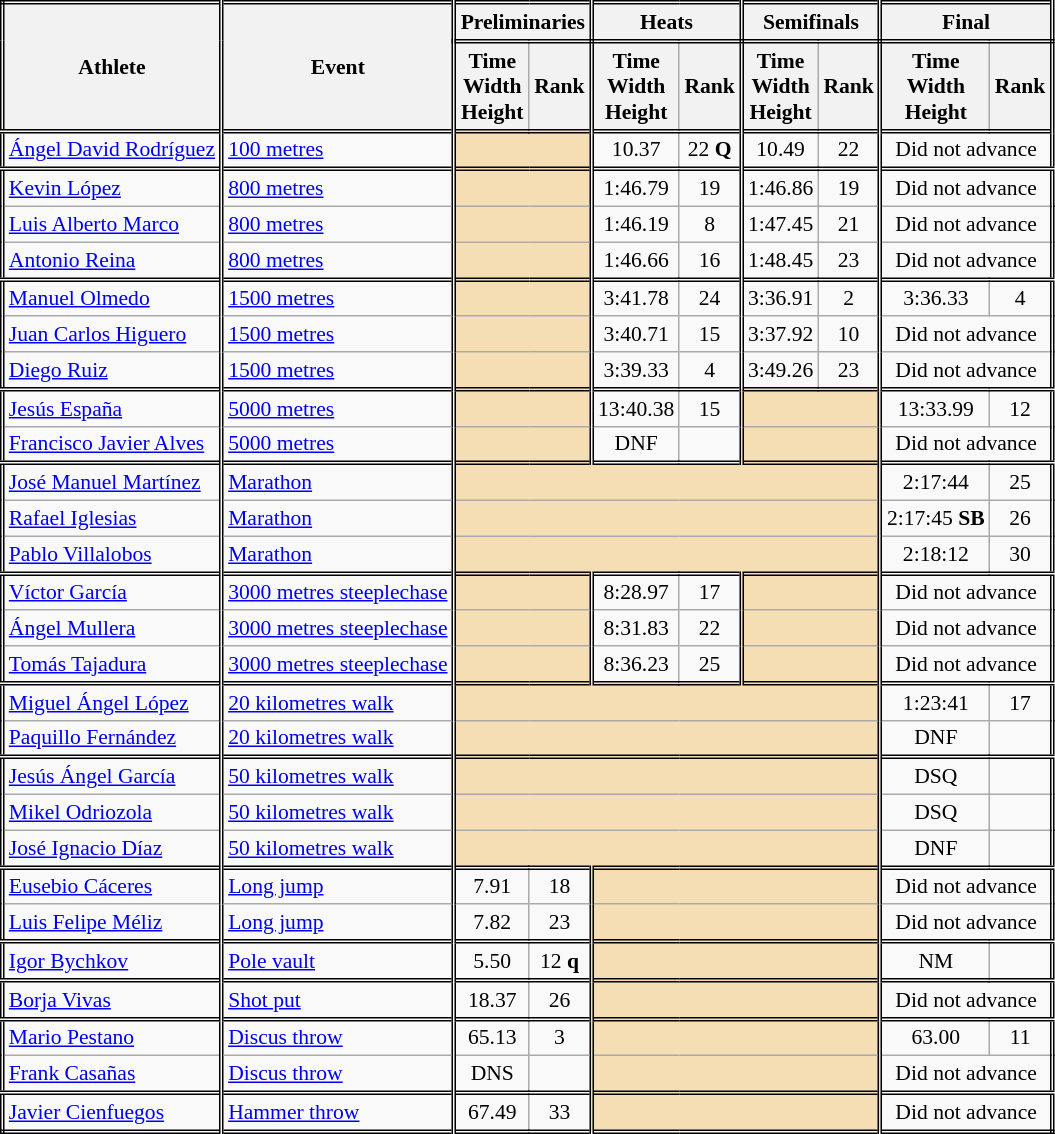<table class=wikitable style="font-size:90%; border: double;">
<tr>
<th rowspan="2" style="border-right:double">Athlete</th>
<th rowspan="2" style="border-right:double">Event</th>
<th colspan="2" style="border-right:double; border-bottom:double;">Preliminaries</th>
<th colspan="2" style="border-right:double; border-bottom:double;">Heats</th>
<th colspan="2" style="border-right:double; border-bottom:double;">Semifinals</th>
<th colspan="2" style="border-right:double; border-bottom:double;">Final</th>
</tr>
<tr>
<th>Time<br>Width<br>Height</th>
<th style="border-right:double">Rank</th>
<th>Time<br>Width<br>Height</th>
<th style="border-right:double">Rank</th>
<th>Time<br>Width<br>Height</th>
<th style="border-right:double">Rank</th>
<th>Time<br>Width<br>Height</th>
<th style="border-right:double">Rank</th>
</tr>
<tr style="border-top: double;">
<td style="border-right:double"><a href='#'>Ángel David Rodríguez</a></td>
<td style="border-right:double"><a href='#'>100 metres</a></td>
<td style="border-right:double" colspan= 2 bgcolor="wheat"></td>
<td align=center>10.37</td>
<td align=center style="border-right:double">22 <strong>Q</strong></td>
<td align=center>10.49</td>
<td align=center style="border-right:double">22</td>
<td colspan="2" align=center>Did not advance</td>
</tr>
<tr style="border-top: double;">
<td style="border-right:double"><a href='#'>Kevin López</a></td>
<td style="border-right:double"><a href='#'>800 metres</a></td>
<td style="border-right:double" colspan= 2 bgcolor="wheat"></td>
<td align=center>1:46.79</td>
<td align=center style="border-right:double">19</td>
<td align=center>1:46.86</td>
<td align=center style="border-right:double">19</td>
<td colspan="2" align=center>Did not advance</td>
</tr>
<tr>
<td style="border-right:double"><a href='#'>Luis Alberto Marco</a></td>
<td style="border-right:double"><a href='#'>800 metres</a></td>
<td style="border-right:double" colspan= 2 bgcolor="wheat"></td>
<td align=center>1:46.19</td>
<td align=center style="border-right:double">8</td>
<td align=center>1:47.45</td>
<td align=center style="border-right:double">21</td>
<td colspan="2" align=center>Did not advance</td>
</tr>
<tr>
<td style="border-right:double"><a href='#'>Antonio Reina</a></td>
<td style="border-right:double"><a href='#'>800 metres</a></td>
<td style="border-right:double" colspan= 2 bgcolor="wheat"></td>
<td align=center>1:46.66</td>
<td align=center style="border-right:double">16</td>
<td align=center>1:48.45</td>
<td align=center style="border-right:double">23</td>
<td colspan="2" align=center>Did not advance</td>
</tr>
<tr style="border-top: double;">
<td style="border-right:double"><a href='#'>Manuel Olmedo</a></td>
<td style="border-right:double"><a href='#'>1500 metres</a></td>
<td style="border-right:double" colspan= 2 bgcolor="wheat"></td>
<td align=center>3:41.78</td>
<td style="border-right:double" align=center>24</td>
<td align=center>3:36.91</td>
<td style="border-right:double" align=center>2</td>
<td align=center>3:36.33</td>
<td align=center>4</td>
</tr>
<tr>
<td style="border-right:double"><a href='#'>Juan Carlos Higuero</a></td>
<td style="border-right:double"><a href='#'>1500 metres</a></td>
<td style="border-right:double" colspan= 2 bgcolor="wheat"></td>
<td align=center>3:40.71</td>
<td style="border-right:double" align=center>15</td>
<td>3:37.92</td>
<td style="border-right:double" align=center>10</td>
<td colspan="2" align=center>Did not advance</td>
</tr>
<tr>
<td style="border-right:double"><a href='#'>Diego Ruiz</a></td>
<td style="border-right:double"><a href='#'>1500 metres</a></td>
<td style="border-right:double" colspan= 2 bgcolor="wheat"></td>
<td align=center>3:39.33</td>
<td style="border-right:double" align=center>4</td>
<td align=center>3:49.26</td>
<td style="border-right:double" align=center>23</td>
<td colspan="2" align=center>Did not advance</td>
</tr>
<tr style="border-top: double;">
<td style="border-right:double"><a href='#'>Jesús España</a></td>
<td style="border-right:double"><a href='#'>5000 metres</a></td>
<td style="border-right:double" colspan= 2 bgcolor="wheat"></td>
<td align=center>13:40.38</td>
<td align=center style="border-right:double">15</td>
<td style="border-right:double" colspan= 2 bgcolor="wheat"></td>
<td align=center>13:33.99</td>
<td align=center>12</td>
</tr>
<tr>
<td style="border-right:double"><a href='#'>Francisco Javier Alves</a></td>
<td style="border-right:double"><a href='#'>5000 metres</a></td>
<td style="border-right:double" colspan= 2 bgcolor="wheat"></td>
<td align=center>DNF</td>
<td align=center style="border-right:double"></td>
<td style="border-right:double" colspan= 2 bgcolor="wheat"></td>
<td colspan="2" align=center>Did not advance</td>
</tr>
<tr style="border-top: double;">
<td style="border-right:double"><a href='#'>José Manuel Martínez</a></td>
<td style="border-right:double"><a href='#'>Marathon</a></td>
<td style="border-right:double" colspan= 6 bgcolor="wheat"></td>
<td align=center>2:17:44</td>
<td align=center>25</td>
</tr>
<tr>
<td style="border-right:double"><a href='#'>Rafael Iglesias</a></td>
<td style="border-right:double"><a href='#'>Marathon</a></td>
<td style="border-right:double" colspan= 6 bgcolor="wheat"></td>
<td align=center>2:17:45 <strong>SB</strong></td>
<td align=center>26</td>
</tr>
<tr>
<td style="border-right:double"><a href='#'>Pablo Villalobos</a></td>
<td style="border-right:double"><a href='#'>Marathon</a></td>
<td style="border-right:double" colspan= 6 bgcolor="wheat"></td>
<td align=center>2:18:12</td>
<td align=center>30</td>
</tr>
<tr style="border-top: double;">
<td style="border-right:double"><a href='#'>Víctor García</a></td>
<td style="border-right:double"><a href='#'>3000 metres steeplechase</a></td>
<td style="border-right:double" colspan= 2 bgcolor="wheat"></td>
<td align=center>8:28.97</td>
<td align=center style="border-right:double">17</td>
<td style="border-right:double" colspan= 2 bgcolor="wheat"></td>
<td colspan="2" align=center>Did not advance</td>
</tr>
<tr>
<td style="border-right:double"><a href='#'>Ángel Mullera</a></td>
<td style="border-right:double"><a href='#'>3000 metres steeplechase</a></td>
<td style="border-right:double" colspan= 2 bgcolor="wheat"></td>
<td align=center>8:31.83</td>
<td align=center style="border-right:double">22</td>
<td style="border-right:double" colspan= 2 bgcolor="wheat"></td>
<td colspan="2" align=center>Did not advance</td>
</tr>
<tr>
<td style="border-right:double"><a href='#'>Tomás Tajadura</a></td>
<td style="border-right:double"><a href='#'>3000 metres steeplechase</a></td>
<td style="border-right:double" colspan= 2 bgcolor="wheat"></td>
<td align=center>8:36.23</td>
<td align=center style="border-right:double">25</td>
<td style="border-right:double" colspan= 2 bgcolor="wheat"></td>
<td colspan="2" align=center>Did not advance</td>
</tr>
<tr style="border-top: double;">
<td style="border-right:double"><a href='#'>Miguel Ángel López</a></td>
<td style="border-right:double"><a href='#'>20 kilometres walk</a></td>
<td style="border-right:double" colspan= 6 bgcolor="wheat"></td>
<td align=center>1:23:41</td>
<td align=center>17</td>
</tr>
<tr>
<td style="border-right:double"><a href='#'>Paquillo Fernández</a></td>
<td style="border-right:double"><a href='#'>20 kilometres walk</a></td>
<td style="border-right:double" colspan= 6 bgcolor="wheat"></td>
<td align=center>DNF</td>
<td align=center></td>
</tr>
<tr style="border-top: double;">
<td style="border-right:double"><a href='#'>Jesús Ángel García</a></td>
<td style="border-right:double"><a href='#'>50 kilometres walk</a></td>
<td style="border-right:double" colspan= 6 bgcolor="wheat"></td>
<td align=center>DSQ</td>
<td align=center></td>
</tr>
<tr>
<td style="border-right:double"><a href='#'>Mikel Odriozola</a></td>
<td style="border-right:double"><a href='#'>50 kilometres walk</a></td>
<td style="border-right:double" colspan= 6 bgcolor="wheat"></td>
<td align=center>DSQ</td>
<td align=center></td>
</tr>
<tr>
<td style="border-right:double"><a href='#'>José Ignacio Díaz</a></td>
<td style="border-right:double"><a href='#'>50 kilometres walk</a></td>
<td style="border-right:double" colspan= 6 bgcolor="wheat"></td>
<td align=center>DNF</td>
<td align=center></td>
</tr>
<tr style="border-top: double;">
<td style="border-right:double"><a href='#'>Eusebio Cáceres</a></td>
<td style="border-right:double"><a href='#'>Long jump</a></td>
<td align=center>7.91</td>
<td align=center style="border-right:double">18</td>
<td style="border-right:double" colspan= 4 bgcolor="wheat"></td>
<td colspan="2" align=center>Did not advance</td>
</tr>
<tr>
<td style="border-right:double"><a href='#'>Luis Felipe Méliz</a></td>
<td style="border-right:double"><a href='#'>Long jump</a></td>
<td align=center>7.82</td>
<td align=center style="border-right:double">23</td>
<td style="border-right:double" colspan= 4 bgcolor="wheat"></td>
<td colspan="2" align=center>Did not advance</td>
</tr>
<tr style="border-top: double;">
<td style="border-right:double"><a href='#'>Igor Bychkov</a></td>
<td style="border-right:double"><a href='#'>Pole vault</a></td>
<td align=center>5.50</td>
<td align=center style="border-right:double">12 <strong>q</strong></td>
<td style="border-right:double" colspan= 4 bgcolor="wheat"></td>
<td align=center>NM</td>
<td align=center></td>
</tr>
<tr style="border-top: double;">
<td style="border-right:double"><a href='#'>Borja Vivas</a></td>
<td style="border-right:double"><a href='#'>Shot put</a></td>
<td align=center>18.37</td>
<td align=center style="border-right:double">26</td>
<td style="border-right:double" colspan= 4 bgcolor="wheat"></td>
<td colspan="2" align=center>Did not advance</td>
</tr>
<tr style="border-top: double;">
<td style="border-right:double"><a href='#'>Mario Pestano</a></td>
<td style="border-right:double"><a href='#'>Discus throw</a></td>
<td align=center>65.13</td>
<td align=center style="border-right:double">3</td>
<td style="border-right:double" colspan= 4 bgcolor="wheat"></td>
<td align=center>63.00</td>
<td align=center>11</td>
</tr>
<tr>
<td style="border-right:double"><a href='#'>Frank Casañas</a></td>
<td style="border-right:double"><a href='#'>Discus throw</a></td>
<td align=center>DNS</td>
<td align=center style="border-right:double"></td>
<td style="border-right:double" colspan= 4 bgcolor="wheat"></td>
<td colspan="2" align=center>Did not advance</td>
</tr>
<tr style="border-top: double;">
<td style="border-right:double"><a href='#'>Javier Cienfuegos</a></td>
<td style="border-right:double"><a href='#'>Hammer throw</a></td>
<td align=center>67.49</td>
<td align=center style="border-right:double">33</td>
<td style="border-right:double" colspan= 4 bgcolor="wheat"></td>
<td colspan="2" align=center>Did not advance</td>
</tr>
</table>
